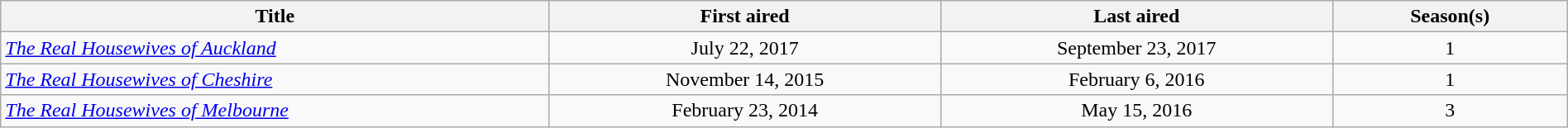<table class="wikitable plainrowheaders sortable" style="width:100%;text-align:center;">
<tr>
<th style="width:35%;">Title</th>
<th style="width:25%;">First aired</th>
<th style="width:25%;">Last aired</th>
<th style="width:15%;">Season(s)</th>
</tr>
<tr>
<td scope="row" style="text-align:left;"><em><a href='#'>The Real Housewives of Auckland</a></em></td>
<td>July 22, 2017</td>
<td>September 23, 2017</td>
<td>1</td>
</tr>
<tr>
<td scope="row" style="text-align:left;"><em><a href='#'>The Real Housewives of Cheshire</a></em></td>
<td>November 14, 2015</td>
<td>February 6, 2016</td>
<td>1</td>
</tr>
<tr>
<td scope="row" style="text-align:left;"><em><a href='#'>The Real Housewives of Melbourne</a></em></td>
<td>February 23, 2014</td>
<td>May 15, 2016</td>
<td>3</td>
</tr>
</table>
